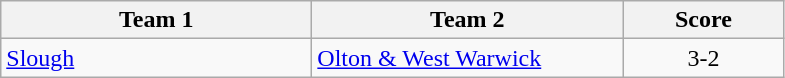<table class="wikitable" style="font-size: 100%">
<tr>
<th width=200>Team 1</th>
<th width=200>Team 2</th>
<th width=100>Score</th>
</tr>
<tr>
<td><a href='#'>Slough</a></td>
<td><a href='#'>Olton & West Warwick</a></td>
<td align=center>3-2</td>
</tr>
</table>
